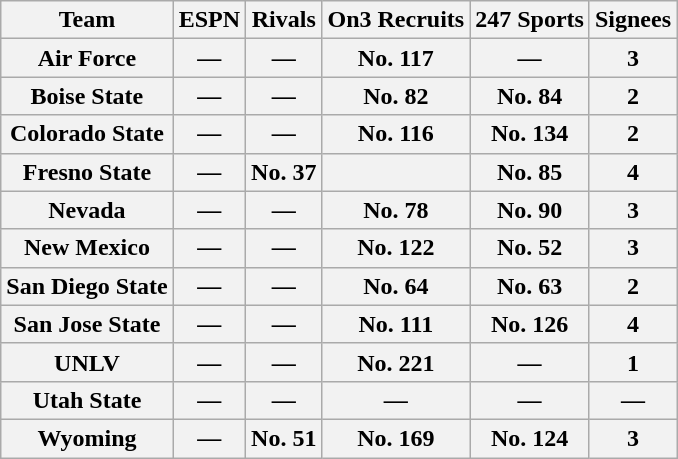<table class="wikitable">
<tr>
<th>Team</th>
<th>ESPN</th>
<th>Rivals</th>
<th>On3 Recruits</th>
<th>247 Sports</th>
<th>Signees</th>
</tr>
<tr>
<th style=>Air Force</th>
<th>—</th>
<th>―</th>
<th>No. 117</th>
<th>―</th>
<th>3</th>
</tr>
<tr>
<th style=>Boise State</th>
<th>―</th>
<th>―</th>
<th>No. 82</th>
<th>No. 84</th>
<th>2</th>
</tr>
<tr>
<th style=>Colorado State</th>
<th>―</th>
<th>―</th>
<th>No. 116</th>
<th>No. 134</th>
<th>2</th>
</tr>
<tr>
<th style=>Fresno State</th>
<th>―</th>
<th>No. 37</th>
<th No. 59></th>
<th>No. 85</th>
<th>4</th>
</tr>
<tr>
<th style=>Nevada</th>
<th>―</th>
<th>―</th>
<th>No. 78</th>
<th>No. 90</th>
<th>3</th>
</tr>
<tr>
<th style=>New Mexico</th>
<th>―</th>
<th>―</th>
<th>No. 122</th>
<th>No. 52</th>
<th>3</th>
</tr>
<tr>
<th style=>San Diego State</th>
<th>―</th>
<th>―</th>
<th>No. 64</th>
<th>No. 63</th>
<th>2</th>
</tr>
<tr>
<th style=>San Jose State</th>
<th>―</th>
<th>―</th>
<th>No. 111</th>
<th>No. 126</th>
<th>4</th>
</tr>
<tr>
<th style=>UNLV</th>
<th>―</th>
<th>―</th>
<th>No. 221</th>
<th>―</th>
<th>1</th>
</tr>
<tr>
<th style=>Utah State</th>
<th>―</th>
<th>―</th>
<th>―</th>
<th>―</th>
<th>―</th>
</tr>
<tr>
<th style=>Wyoming</th>
<th>―</th>
<th>No. 51</th>
<th>No. 169</th>
<th>No. 124</th>
<th>3</th>
</tr>
</table>
